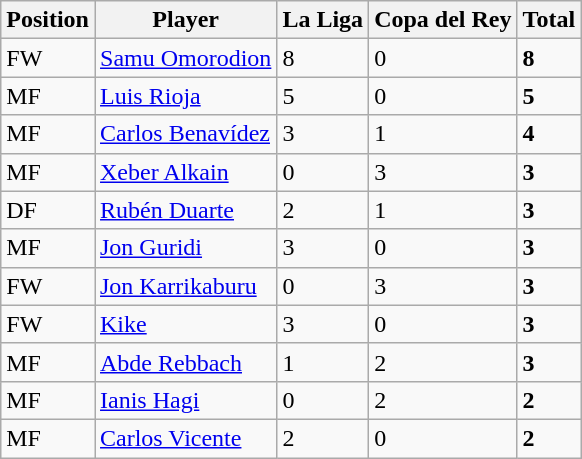<table class="wikitable">
<tr>
<th>Position</th>
<th>Player</th>
<th>La Liga</th>
<th>Copa del Rey</th>
<th>Total</th>
</tr>
<tr>
<td>FW</td>
<td> <a href='#'>Samu Omorodion</a></td>
<td>8</td>
<td>0</td>
<td><strong>8</strong></td>
</tr>
<tr>
<td>MF</td>
<td> <a href='#'>Luis Rioja</a></td>
<td>5</td>
<td>0</td>
<td><strong>5</strong></td>
</tr>
<tr>
<td>MF</td>
<td> <a href='#'>Carlos Benavídez</a></td>
<td>3</td>
<td>1</td>
<td><strong>4</strong></td>
</tr>
<tr>
<td>MF</td>
<td> <a href='#'>Xeber Alkain</a></td>
<td>0</td>
<td>3</td>
<td><strong>3</strong></td>
</tr>
<tr>
<td>DF</td>
<td> <a href='#'>Rubén Duarte</a></td>
<td>2</td>
<td>1</td>
<td><strong>3</strong></td>
</tr>
<tr>
<td>MF</td>
<td> <a href='#'>Jon Guridi</a></td>
<td>3</td>
<td>0</td>
<td><strong>3</strong></td>
</tr>
<tr>
<td>FW</td>
<td> <a href='#'>Jon Karrikaburu</a></td>
<td>0</td>
<td>3</td>
<td><strong>3</strong></td>
</tr>
<tr>
<td>FW</td>
<td> <a href='#'>Kike</a></td>
<td>3</td>
<td>0</td>
<td><strong>3</strong></td>
</tr>
<tr>
<td>MF</td>
<td> <a href='#'>Abde Rebbach</a></td>
<td>1</td>
<td>2</td>
<td><strong>3</strong></td>
</tr>
<tr>
<td>MF</td>
<td> <a href='#'>Ianis Hagi</a></td>
<td>0</td>
<td>2</td>
<td><strong>2</strong></td>
</tr>
<tr>
<td>MF</td>
<td> <a href='#'>Carlos Vicente</a></td>
<td>2</td>
<td>0</td>
<td><strong>2</strong></td>
</tr>
</table>
